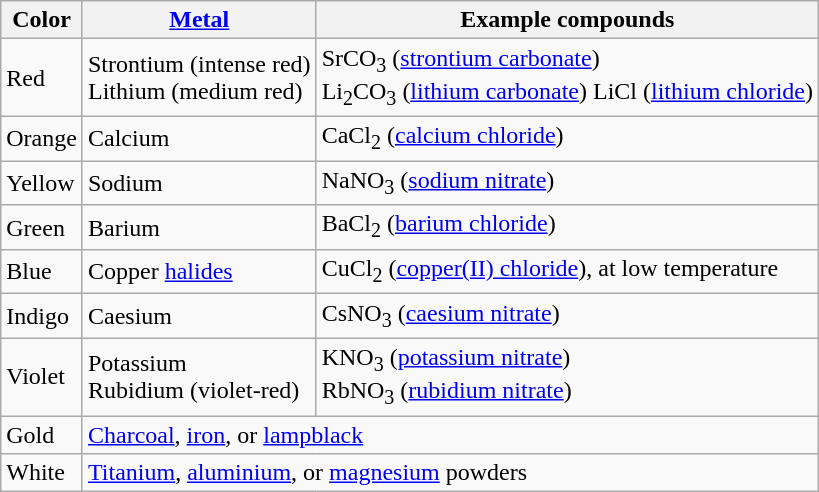<table class="wikitable">
<tr>
<th>Color</th>
<th><a href='#'>Metal</a></th>
<th>Example compounds</th>
</tr>
<tr>
<td>Red</td>
<td>Strontium (intense red)<br>Lithium (medium red)</td>
<td>SrCO<sub>3</sub> (<a href='#'>strontium carbonate</a>)<br>Li<sub>2</sub>CO<sub>3</sub> (<a href='#'>lithium carbonate</a>) LiCl (<a href='#'>lithium chloride</a>)</td>
</tr>
<tr>
<td>Orange</td>
<td>Calcium</td>
<td>CaCl<sub>2</sub> (<a href='#'>calcium chloride</a>)</td>
</tr>
<tr>
<td>Yellow</td>
<td>Sodium</td>
<td>NaNO<sub>3</sub> (<a href='#'>sodium nitrate</a>)</td>
</tr>
<tr>
<td>Green</td>
<td>Barium</td>
<td>BaCl<sub>2</sub> (<a href='#'>barium chloride</a>)</td>
</tr>
<tr>
<td>Blue</td>
<td>Copper <a href='#'>halides</a></td>
<td>CuCl<sub>2</sub> (<a href='#'>copper(II) chloride</a>), at low temperature</td>
</tr>
<tr>
<td>Indigo</td>
<td>Caesium</td>
<td>CsNO<sub>3</sub> (<a href='#'>caesium nitrate</a>)</td>
</tr>
<tr>
<td>Violet</td>
<td>Potassium<br>Rubidium (violet-red)</td>
<td>KNO<sub>3</sub> (<a href='#'>potassium nitrate</a>)<br>RbNO<sub>3</sub> (<a href='#'>rubidium nitrate</a>)</td>
</tr>
<tr>
<td>Gold</td>
<td colspan="2"><a href='#'>Charcoal</a>, <a href='#'>iron</a>, or <a href='#'>lampblack</a></td>
</tr>
<tr>
<td>White</td>
<td colspan="2"><a href='#'>Titanium</a>, <a href='#'>aluminium</a>, or <a href='#'>magnesium</a> powders</td>
</tr>
</table>
